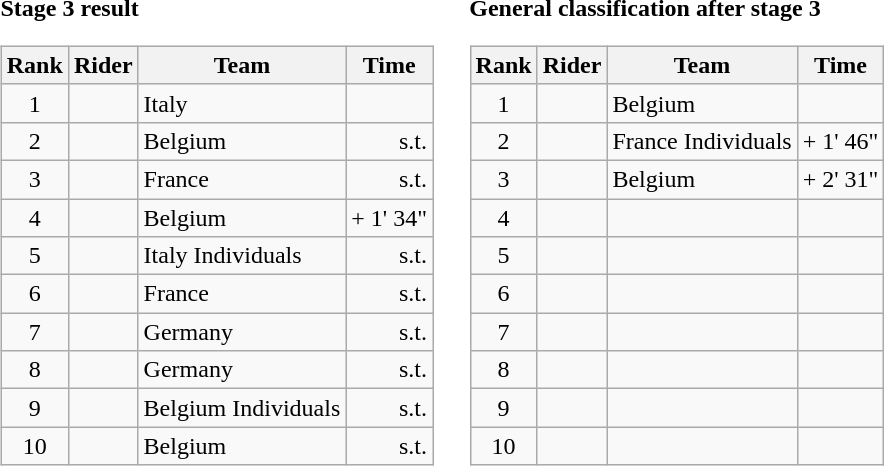<table>
<tr>
<td><strong>Stage 3 result</strong><br><table class="wikitable">
<tr>
<th scope="col">Rank</th>
<th scope="col">Rider</th>
<th scope="col">Team</th>
<th scope="col">Time</th>
</tr>
<tr>
<td style="text-align:center;">1</td>
<td></td>
<td>Italy</td>
<td style="text-align:right;"></td>
</tr>
<tr>
<td style="text-align:center;">2</td>
<td></td>
<td>Belgium</td>
<td style="text-align:right;">s.t.</td>
</tr>
<tr>
<td style="text-align:center;">3</td>
<td></td>
<td>France</td>
<td style="text-align:right;">s.t.</td>
</tr>
<tr>
<td style="text-align:center;">4</td>
<td></td>
<td>Belgium</td>
<td style="text-align:right;">+ 1' 34"</td>
</tr>
<tr>
<td style="text-align:center;">5</td>
<td></td>
<td>Italy Individuals</td>
<td style="text-align:right;">s.t.</td>
</tr>
<tr>
<td style="text-align:center;">6</td>
<td></td>
<td>France</td>
<td style="text-align:right;">s.t.</td>
</tr>
<tr>
<td style="text-align:center;">7</td>
<td></td>
<td>Germany</td>
<td style="text-align:right;">s.t.</td>
</tr>
<tr>
<td style="text-align:center;">8</td>
<td></td>
<td>Germany</td>
<td style="text-align:right;">s.t.</td>
</tr>
<tr>
<td style="text-align:center;">9</td>
<td></td>
<td>Belgium Individuals</td>
<td style="text-align:right;">s.t.</td>
</tr>
<tr>
<td style="text-align:center;">10</td>
<td></td>
<td>Belgium</td>
<td style="text-align:right;">s.t.</td>
</tr>
</table>
</td>
<td></td>
<td><strong>General classification after stage 3</strong><br><table class="wikitable">
<tr>
<th scope="col">Rank</th>
<th scope="col">Rider</th>
<th scope="col">Team</th>
<th scope="col">Time</th>
</tr>
<tr>
<td style="text-align:center;">1</td>
<td></td>
<td>Belgium</td>
<td style="text-align:right;"></td>
</tr>
<tr>
<td style="text-align:center;">2</td>
<td></td>
<td>France Individuals</td>
<td style="text-align:right;">+ 1' 46"</td>
</tr>
<tr>
<td style="text-align:center;">3</td>
<td></td>
<td>Belgium</td>
<td style="text-align:right;">+ 2' 31"</td>
</tr>
<tr>
<td style="text-align:center;">4</td>
<td></td>
<td></td>
<td></td>
</tr>
<tr>
<td style="text-align:center;">5</td>
<td></td>
<td></td>
<td></td>
</tr>
<tr>
<td style="text-align:center;">6</td>
<td></td>
<td></td>
<td></td>
</tr>
<tr>
<td style="text-align:center;">7</td>
<td></td>
<td></td>
<td></td>
</tr>
<tr>
<td style="text-align:center;">8</td>
<td></td>
<td></td>
<td></td>
</tr>
<tr>
<td style="text-align:center;">9</td>
<td></td>
<td></td>
<td></td>
</tr>
<tr>
<td style="text-align:center;">10</td>
<td></td>
<td></td>
<td></td>
</tr>
</table>
</td>
</tr>
</table>
